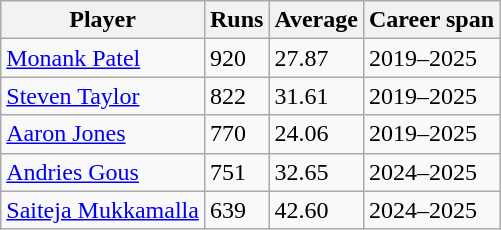<table class="wikitable">
<tr>
<th>Player</th>
<th>Runs</th>
<th>Average</th>
<th>Career span</th>
</tr>
<tr>
<td><a href='#'>Monank Patel</a></td>
<td>920</td>
<td>27.87</td>
<td>2019–2025</td>
</tr>
<tr>
<td><a href='#'>Steven Taylor</a></td>
<td>822</td>
<td>31.61</td>
<td>2019–2025</td>
</tr>
<tr>
<td><a href='#'>Aaron Jones</a></td>
<td>770</td>
<td>24.06</td>
<td>2019–2025</td>
</tr>
<tr>
<td><a href='#'>Andries Gous</a></td>
<td>751</td>
<td>32.65</td>
<td>2024–2025</td>
</tr>
<tr>
<td><a href='#'>Saiteja Mukkamalla</a></td>
<td>639</td>
<td>42.60</td>
<td>2024–2025</td>
</tr>
</table>
